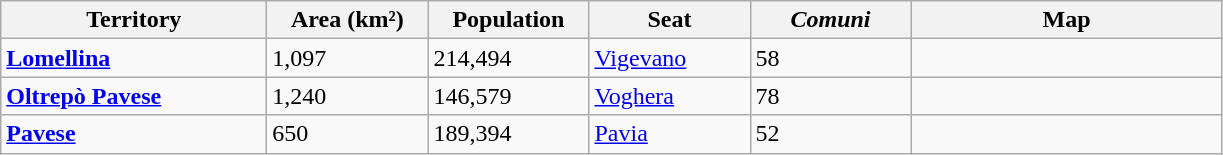<table class="wikitable sortable">
<tr>
<th width="170px">Territory</th>
<th width="100px">Area (km²)</th>
<th width="100px">Population</th>
<th width="100px">Seat</th>
<th width="100px"><em>Comuni</em></th>
<th width="200px">Map</th>
</tr>
<tr>
<td><strong><a href='#'>Lomellina</a></strong></td>
<td><div>1,097</div></td>
<td><div>214,494</div></td>
<td><div><a href='#'>Vigevano</a></div></td>
<td><div>58</div></td>
<td></td>
</tr>
<tr>
<td><strong><a href='#'>Oltrepò Pavese</a></strong></td>
<td><div>1,240</div></td>
<td><div>146,579</div></td>
<td><div><a href='#'>Voghera</a></div></td>
<td><div>78</div></td>
<td></td>
</tr>
<tr>
<td><strong><a href='#'>Pavese</a></strong></td>
<td><div>650</div></td>
<td><div>189,394</div></td>
<td><div><a href='#'>Pavia</a></div></td>
<td><div>52</div></td>
<td></td>
</tr>
</table>
